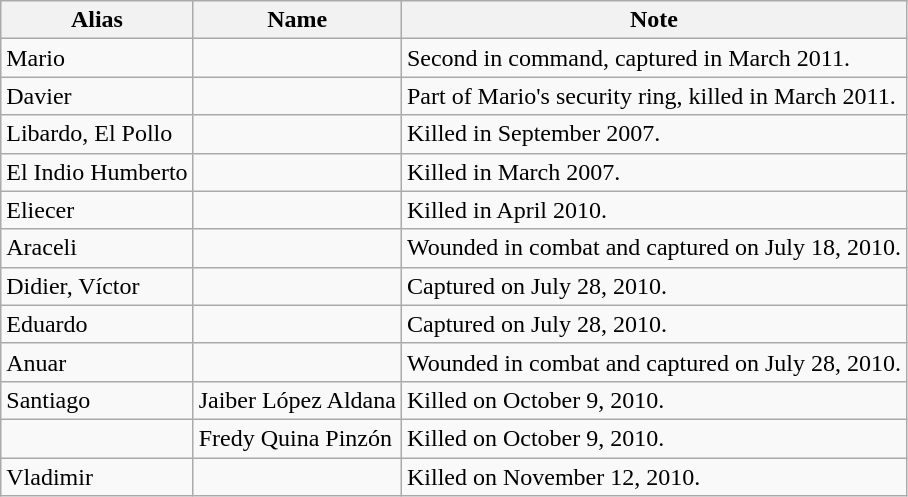<table class="wikitable">
<tr>
<th>Alias</th>
<th>Name</th>
<th>Note</th>
</tr>
<tr>
<td>Mario</td>
<td></td>
<td>Second in command, captured in March 2011.</td>
</tr>
<tr>
<td>Davier</td>
<td></td>
<td>Part of Mario's security ring, killed in March 2011.</td>
</tr>
<tr>
<td>Libardo, El Pollo</td>
<td></td>
<td>Killed in September 2007.</td>
</tr>
<tr>
<td>El Indio Humberto</td>
<td></td>
<td>Killed in March 2007.</td>
</tr>
<tr>
<td>Eliecer</td>
<td></td>
<td>Killed in April 2010.</td>
</tr>
<tr>
<td>Araceli</td>
<td></td>
<td>Wounded in combat and captured on July 18, 2010.</td>
</tr>
<tr>
<td>Didier, Víctor</td>
<td></td>
<td>Captured on July 28, 2010.</td>
</tr>
<tr>
<td>Eduardo</td>
<td></td>
<td>Captured on July 28, 2010.</td>
</tr>
<tr>
<td>Anuar</td>
<td></td>
<td>Wounded in combat and captured on July 28, 2010.</td>
</tr>
<tr>
<td>Santiago</td>
<td>Jaiber López Aldana</td>
<td>Killed on October 9, 2010.</td>
</tr>
<tr>
<td></td>
<td>Fredy Quina Pinzón</td>
<td>Killed on October 9, 2010.</td>
</tr>
<tr>
<td>Vladimir</td>
<td></td>
<td>Killed on November 12, 2010.</td>
</tr>
</table>
